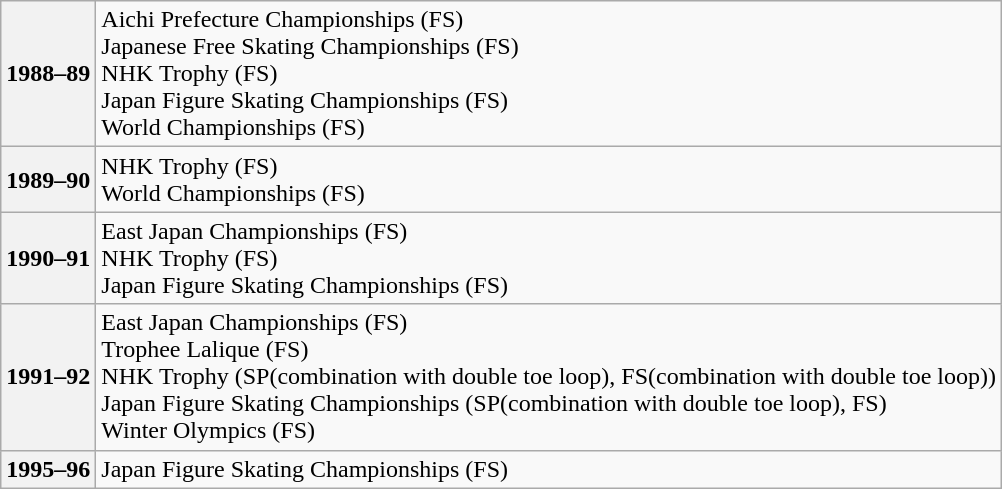<table class="wikitable">
<tr>
<th>1988–89</th>
<td>Aichi Prefecture Championships (FS) <br> Japanese Free Skating Championships (FS) <br> NHK Trophy (FS) <br> Japan Figure Skating Championships (FS) <br> World Championships (FS)</td>
</tr>
<tr>
<th>1989–90</th>
<td>NHK Trophy (FS) <br> World Championships (FS)</td>
</tr>
<tr>
<th>1990–91</th>
<td>East Japan Championships (FS) <br> NHK Trophy (FS) <br> Japan Figure Skating Championships (FS)</td>
</tr>
<tr>
<th>1991–92</th>
<td>East Japan Championships (FS) <br> Trophee Lalique (FS) <br> NHK Trophy (SP(combination with double toe loop), FS(combination with double toe loop)) <br> Japan Figure Skating Championships (SP(combination with double toe loop), FS) <br> Winter Olympics (FS)</td>
</tr>
<tr>
<th>1995–96</th>
<td>Japan Figure Skating Championships (FS)</td>
</tr>
</table>
